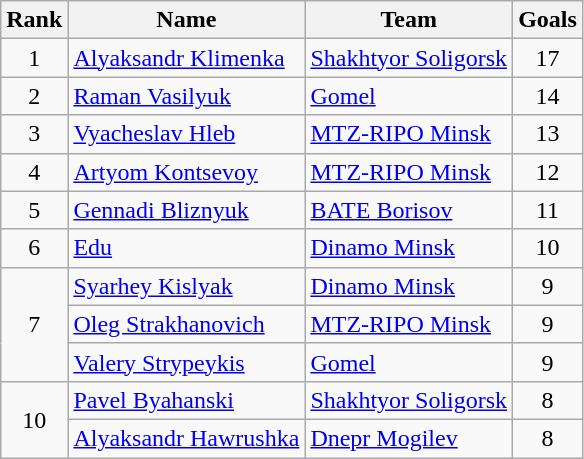<table class="wikitable" style="text-align:left">
<tr>
<th>Rank</th>
<th>Name</th>
<th>Team</th>
<th>Goals</th>
</tr>
<tr>
<td align="center">1</td>
<td> <a href='#'>Alyaksandr Klimenka</a></td>
<td><a href='#'>Shakhtyor Soligorsk</a></td>
<td align="center">17</td>
</tr>
<tr>
<td align="center">2</td>
<td> <a href='#'>Raman Vasilyuk</a></td>
<td><a href='#'>Gomel</a></td>
<td align="center">14</td>
</tr>
<tr>
<td align="center">3</td>
<td> <a href='#'>Vyacheslav Hleb</a></td>
<td><a href='#'>MTZ-RIPO Minsk</a></td>
<td align="center">13</td>
</tr>
<tr>
<td align="center">4</td>
<td> <a href='#'>Artyom Kontsevoy</a></td>
<td><a href='#'>MTZ-RIPO Minsk</a></td>
<td align="center">12</td>
</tr>
<tr>
<td align="center">5</td>
<td> <a href='#'>Gennadi Bliznyuk</a></td>
<td><a href='#'>BATE Borisov</a></td>
<td align="center">11</td>
</tr>
<tr>
<td align="center">6</td>
<td>  <a href='#'>Edu</a></td>
<td><a href='#'>Dinamo Minsk</a></td>
<td align="center">10</td>
</tr>
<tr>
<td align="center" rowspan="3">7</td>
<td> <a href='#'>Syarhey Kislyak</a></td>
<td><a href='#'>Dinamo Minsk</a></td>
<td align="center">9</td>
</tr>
<tr>
<td> <a href='#'>Oleg Strakhanovich</a></td>
<td><a href='#'>MTZ-RIPO Minsk</a></td>
<td align="center">9</td>
</tr>
<tr>
<td> <a href='#'>Valery Strypeykis</a></td>
<td><a href='#'>Gomel</a></td>
<td align="center">9</td>
</tr>
<tr>
<td align="center" rowspan="2">10</td>
<td> <a href='#'>Pavel Byahanski</a></td>
<td><a href='#'>Shakhtyor Soligorsk</a></td>
<td align="center">8</td>
</tr>
<tr>
<td> <a href='#'>Alyaksandr Hawrushka</a></td>
<td><a href='#'>Dnepr Mogilev</a></td>
<td align="center">8</td>
</tr>
</table>
